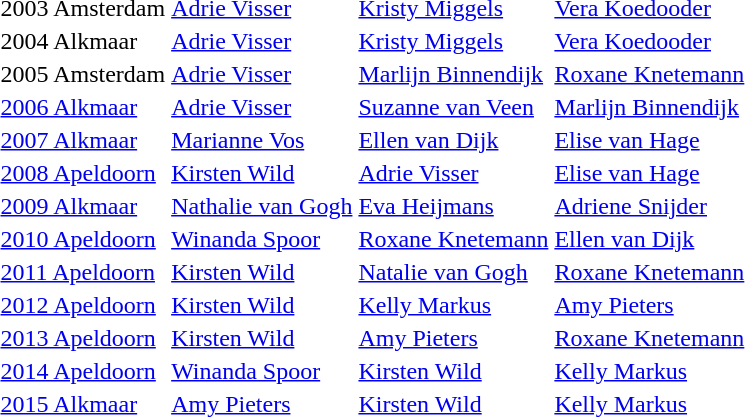<table>
<tr>
<td>2003 Amsterdam</td>
<td><a href='#'>Adrie Visser</a></td>
<td><a href='#'>Kristy Miggels</a></td>
<td><a href='#'>Vera Koedooder</a></td>
</tr>
<tr>
<td>2004 Alkmaar</td>
<td><a href='#'>Adrie Visser</a></td>
<td><a href='#'>Kristy Miggels</a></td>
<td><a href='#'>Vera Koedooder</a></td>
</tr>
<tr>
<td>2005 Amsterdam</td>
<td><a href='#'>Adrie Visser</a></td>
<td><a href='#'>Marlijn Binnendijk</a></td>
<td><a href='#'>Roxane Knetemann</a></td>
</tr>
<tr>
<td><a href='#'>2006 Alkmaar</a></td>
<td><a href='#'>Adrie Visser</a></td>
<td><a href='#'>Suzanne van Veen</a></td>
<td><a href='#'>Marlijn Binnendijk</a></td>
</tr>
<tr>
<td><a href='#'>2007 Alkmaar</a><br></td>
<td><a href='#'>Marianne Vos</a></td>
<td><a href='#'>Ellen van Dijk</a></td>
<td><a href='#'>Elise van Hage</a></td>
</tr>
<tr>
<td><a href='#'>2008 Apeldoorn</a><br></td>
<td><a href='#'>Kirsten Wild</a></td>
<td><a href='#'>Adrie Visser</a></td>
<td><a href='#'>Elise van Hage</a></td>
</tr>
<tr>
<td><a href='#'>2009 Alkmaar</a></td>
<td><a href='#'>Nathalie van Gogh</a></td>
<td><a href='#'>Eva Heijmans</a></td>
<td><a href='#'>Adriene Snijder</a></td>
</tr>
<tr>
<td><a href='#'>2010 Apeldoorn</a><br></td>
<td><a href='#'>Winanda Spoor</a></td>
<td><a href='#'>Roxane Knetemann</a></td>
<td><a href='#'>Ellen van Dijk</a></td>
</tr>
<tr>
<td><a href='#'>2011 Apeldoorn</a><br></td>
<td><a href='#'>Kirsten Wild</a></td>
<td><a href='#'>Natalie van Gogh</a></td>
<td><a href='#'>Roxane Knetemann</a></td>
</tr>
<tr>
<td><a href='#'>2012 Apeldoorn</a><br></td>
<td><a href='#'>Kirsten Wild</a></td>
<td><a href='#'>Kelly Markus</a></td>
<td><a href='#'>Amy Pieters</a></td>
</tr>
<tr>
<td><a href='#'>2013 Apeldoorn</a></td>
<td><a href='#'>Kirsten Wild</a></td>
<td><a href='#'>Amy Pieters</a></td>
<td><a href='#'>Roxane Knetemann</a></td>
</tr>
<tr>
<td><a href='#'>2014 Apeldoorn</a></td>
<td><a href='#'>Winanda Spoor</a></td>
<td><a href='#'>Kirsten Wild</a></td>
<td><a href='#'>Kelly Markus</a></td>
</tr>
<tr>
<td><a href='#'>2015 Alkmaar</a></td>
<td><a href='#'>Amy Pieters</a></td>
<td><a href='#'>Kirsten Wild</a></td>
<td><a href='#'>Kelly Markus</a></td>
</tr>
</table>
